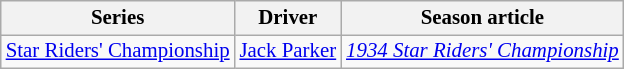<table class="wikitable" style="font-size: 87%;">
<tr>
<th>Series</th>
<th>Driver</th>
<th>Season article</th>
</tr>
<tr>
<td><a href='#'>Star Riders' Championship</a></td>
<td> <a href='#'>Jack Parker</a></td>
<td><em><a href='#'>1934 Star Riders' Championship</a></em></td>
</tr>
</table>
